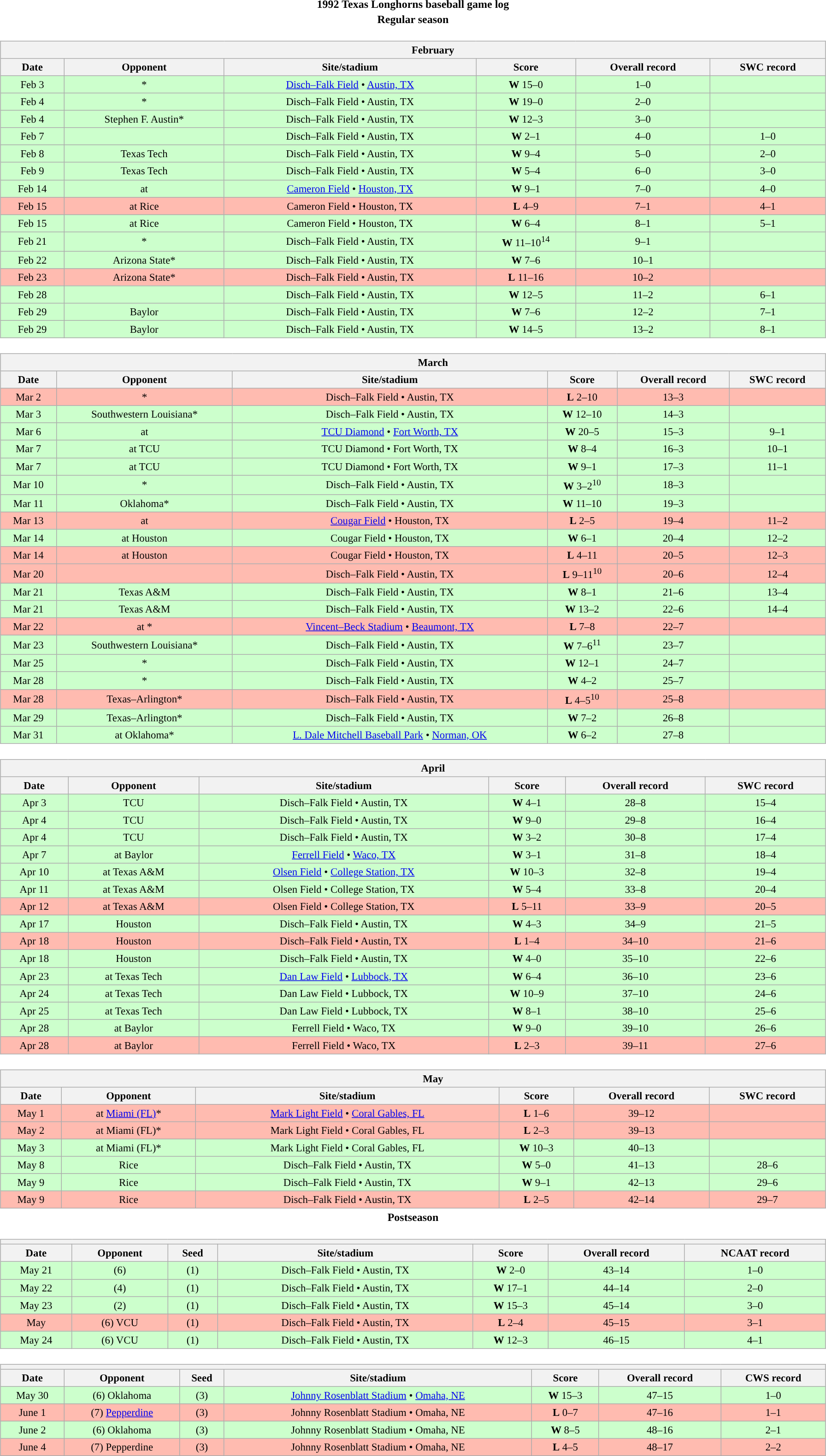<table class="toccolours" width=95% style="margin:1.5em auto; text-align:center;">
<tr>
<th colspan=2>1992 Texas Longhorns baseball game log</th>
</tr>
<tr>
<th colspan=2>Regular season</th>
</tr>
<tr valign="top">
<td><br><table class="wikitable collapsible collapsed" style="margin:auto; font-size:95%; width:100%">
<tr>
<th colspan=11 style="padding-left:4em;">February</th>
</tr>
<tr>
<th>Date</th>
<th>Opponent</th>
<th>Site/stadium</th>
<th>Score</th>
<th>Overall record</th>
<th>SWC record</th>
</tr>
<tr bgcolor=ccffcc>
<td>Feb 3</td>
<td>*</td>
<td><a href='#'>Disch–Falk Field</a> • <a href='#'>Austin, TX</a></td>
<td><strong>W</strong> 15–0</td>
<td>1–0</td>
<td></td>
</tr>
<tr bgcolor=ccffcc>
<td>Feb 4</td>
<td>*</td>
<td>Disch–Falk Field • Austin, TX</td>
<td><strong>W</strong> 19–0</td>
<td>2–0</td>
<td></td>
</tr>
<tr bgcolor=ccffcc>
<td>Feb 4</td>
<td>Stephen F. Austin*</td>
<td>Disch–Falk Field • Austin, TX</td>
<td><strong>W</strong> 12–3</td>
<td>3–0</td>
<td></td>
</tr>
<tr bgcolor=ccffcc>
<td>Feb 7</td>
<td></td>
<td>Disch–Falk Field • Austin, TX</td>
<td><strong>W</strong> 2–1</td>
<td>4–0</td>
<td>1–0</td>
</tr>
<tr bgcolor=ccffcc>
<td>Feb 8</td>
<td>Texas Tech</td>
<td>Disch–Falk Field • Austin, TX</td>
<td><strong>W</strong> 9–4</td>
<td>5–0</td>
<td>2–0</td>
</tr>
<tr bgcolor=ccffcc>
<td>Feb 9</td>
<td>Texas Tech</td>
<td>Disch–Falk Field • Austin, TX</td>
<td><strong>W</strong> 5–4</td>
<td>6–0</td>
<td>3–0</td>
</tr>
<tr bgcolor=ccffcc>
<td>Feb 14</td>
<td>at </td>
<td><a href='#'>Cameron Field</a> • <a href='#'>Houston, TX</a></td>
<td><strong>W</strong> 9–1</td>
<td>7–0</td>
<td>4–0</td>
</tr>
<tr bgcolor=ffbbb>
<td>Feb 15</td>
<td>at Rice</td>
<td>Cameron Field • Houston, TX</td>
<td><strong>L</strong> 4–9</td>
<td>7–1</td>
<td>4–1</td>
</tr>
<tr bgcolor=ccffcc>
<td>Feb 15</td>
<td>at Rice</td>
<td>Cameron Field • Houston, TX</td>
<td><strong>W</strong> 6–4</td>
<td>8–1</td>
<td>5–1</td>
</tr>
<tr bgcolor=ccffcc>
<td>Feb 21</td>
<td>*</td>
<td>Disch–Falk Field • Austin, TX</td>
<td><strong>W</strong> 11–10<sup>14</sup></td>
<td>9–1</td>
<td></td>
</tr>
<tr bgcolor=ccffcc>
<td>Feb 22</td>
<td>Arizona State*</td>
<td>Disch–Falk Field • Austin, TX</td>
<td><strong>W</strong> 7–6</td>
<td>10–1</td>
<td></td>
</tr>
<tr bgcolor=ffbbb>
<td>Feb 23</td>
<td>Arizona State*</td>
<td>Disch–Falk Field • Austin, TX</td>
<td><strong>L</strong> 11–16</td>
<td>10–2</td>
<td></td>
</tr>
<tr bgcolor=ccffcc>
<td>Feb 28</td>
<td></td>
<td>Disch–Falk Field • Austin, TX</td>
<td><strong>W</strong> 12–5</td>
<td>11–2</td>
<td>6–1</td>
</tr>
<tr bgcolor=ccffcc>
<td>Feb 29</td>
<td>Baylor</td>
<td>Disch–Falk Field • Austin, TX</td>
<td><strong>W</strong> 7–6</td>
<td>12–2</td>
<td>7–1</td>
</tr>
<tr bgcolor=ccffcc>
<td>Feb 29</td>
<td>Baylor</td>
<td>Disch–Falk Field • Austin, TX</td>
<td><strong>W</strong> 14–5</td>
<td>13–2</td>
<td>8–1</td>
</tr>
</table>
</td>
</tr>
<tr valign="top">
<td><br><table class="wikitable collapsible collapsed" style="margin:auto; font-size:95%; width:100%">
<tr>
<th colspan=11 style="padding-left:4em;">March</th>
</tr>
<tr>
<th>Date</th>
<th>Opponent</th>
<th>Site/stadium</th>
<th>Score</th>
<th>Overall record</th>
<th>SWC record</th>
</tr>
<tr bgcolor=ffbbb>
<td>Mar 2</td>
<td>*</td>
<td>Disch–Falk Field • Austin, TX</td>
<td><strong>L</strong> 2–10</td>
<td>13–3</td>
<td></td>
</tr>
<tr bgcolor=ccffcc>
<td>Mar 3</td>
<td>Southwestern Louisiana*</td>
<td>Disch–Falk Field • Austin, TX</td>
<td><strong>W</strong> 12–10</td>
<td>14–3</td>
<td></td>
</tr>
<tr bgcolor=ccffcc>
<td>Mar 6</td>
<td>at </td>
<td><a href='#'>TCU Diamond</a> • <a href='#'>Fort Worth, TX</a></td>
<td><strong>W</strong> 20–5</td>
<td>15–3</td>
<td>9–1</td>
</tr>
<tr bgcolor=ccffcc>
<td>Mar 7</td>
<td>at TCU</td>
<td>TCU Diamond • Fort Worth, TX</td>
<td><strong>W</strong> 8–4</td>
<td>16–3</td>
<td>10–1</td>
</tr>
<tr bgcolor=ccffcc>
<td>Mar 7</td>
<td>at TCU</td>
<td>TCU Diamond • Fort Worth, TX</td>
<td><strong>W</strong> 9–1</td>
<td>17–3</td>
<td>11–1</td>
</tr>
<tr bgcolor=ccffcc>
<td>Mar 10</td>
<td>*</td>
<td>Disch–Falk Field • Austin, TX</td>
<td><strong>W</strong> 3–2<sup>10</sup></td>
<td>18–3</td>
<td></td>
</tr>
<tr bgcolor=ccffcc>
<td>Mar 11</td>
<td>Oklahoma*</td>
<td>Disch–Falk Field • Austin, TX</td>
<td><strong>W</strong> 11–10</td>
<td>19–3</td>
<td></td>
</tr>
<tr bgcolor=ffbbb>
<td>Mar 13</td>
<td>at </td>
<td><a href='#'>Cougar Field</a> • Houston, TX</td>
<td><strong>L</strong> 2–5</td>
<td>19–4</td>
<td>11–2</td>
</tr>
<tr bgcolor=ccffcc>
<td>Mar 14</td>
<td>at Houston</td>
<td>Cougar Field • Houston, TX</td>
<td><strong>W</strong> 6–1</td>
<td>20–4</td>
<td>12–2</td>
</tr>
<tr bgcolor=ffbbb>
<td>Mar 14</td>
<td>at Houston</td>
<td>Cougar Field • Houston, TX</td>
<td><strong>L</strong> 4–11</td>
<td>20–5</td>
<td>12–3</td>
</tr>
<tr bgcolor=ffbbb>
<td>Mar 20</td>
<td></td>
<td>Disch–Falk Field • Austin, TX</td>
<td><strong>L</strong> 9–11<sup>10</sup></td>
<td>20–6</td>
<td>12–4</td>
</tr>
<tr bgcolor=ccffcc>
<td>Mar 21</td>
<td>Texas A&M</td>
<td>Disch–Falk Field • Austin, TX</td>
<td><strong>W</strong> 8–1</td>
<td>21–6</td>
<td>13–4</td>
</tr>
<tr bgcolor=ccffcc>
<td>Mar 21</td>
<td>Texas A&M</td>
<td>Disch–Falk Field • Austin, TX</td>
<td><strong>W</strong> 13–2</td>
<td>22–6</td>
<td>14–4</td>
</tr>
<tr bgcolor=ffbbb>
<td>Mar 22</td>
<td>at *</td>
<td><a href='#'>Vincent–Beck Stadium</a> • <a href='#'>Beaumont, TX</a></td>
<td><strong>L</strong> 7–8</td>
<td>22–7</td>
<td></td>
</tr>
<tr bgcolor=ccffcc>
<td>Mar 23</td>
<td>Southwestern Louisiana*</td>
<td>Disch–Falk Field • Austin, TX</td>
<td><strong>W</strong> 7–6<sup>11</sup></td>
<td>23–7</td>
<td></td>
</tr>
<tr bgcolor=ccffcc>
<td>Mar 25</td>
<td>*</td>
<td>Disch–Falk Field • Austin, TX</td>
<td><strong>W</strong> 12–1</td>
<td>24–7</td>
<td></td>
</tr>
<tr bgcolor=ccffcc>
<td>Mar 28</td>
<td>*</td>
<td>Disch–Falk Field • Austin, TX</td>
<td><strong>W</strong> 4–2</td>
<td>25–7</td>
<td></td>
</tr>
<tr bgcolor=ffbbb>
<td>Mar 28</td>
<td>Texas–Arlington*</td>
<td>Disch–Falk Field • Austin, TX</td>
<td><strong>L</strong> 4–5<sup>10</sup></td>
<td>25–8</td>
<td></td>
</tr>
<tr bgcolor=ccffcc>
<td>Mar 29</td>
<td>Texas–Arlington*</td>
<td>Disch–Falk Field • Austin, TX</td>
<td><strong>W</strong> 7–2</td>
<td>26–8</td>
<td></td>
</tr>
<tr bgcolor=ccffcc>
<td>Mar 31</td>
<td>at Oklahoma*</td>
<td><a href='#'>L. Dale Mitchell Baseball Park</a> • <a href='#'>Norman, OK</a></td>
<td><strong>W</strong> 6–2</td>
<td>27–8</td>
<td></td>
</tr>
</table>
</td>
</tr>
<tr>
<td><br><table class="wikitable collapsible collapsed" style="margin:auto; font-size:95%; width:100%">
<tr>
<th colspan=11 style="padding-left:4em;">April</th>
</tr>
<tr>
<th>Date</th>
<th>Opponent</th>
<th>Site/stadium</th>
<th>Score</th>
<th>Overall record</th>
<th>SWC record</th>
</tr>
<tr bgcolor=ccffcc>
<td>Apr 3</td>
<td>TCU</td>
<td>Disch–Falk Field • Austin, TX</td>
<td><strong>W</strong> 4–1</td>
<td>28–8</td>
<td>15–4</td>
</tr>
<tr bgcolor=ccffcc>
<td>Apr 4</td>
<td>TCU</td>
<td>Disch–Falk Field • Austin, TX</td>
<td><strong>W</strong> 9–0</td>
<td>29–8</td>
<td>16–4</td>
</tr>
<tr bgcolor=ccffcc>
<td>Apr 4</td>
<td>TCU</td>
<td>Disch–Falk Field • Austin, TX</td>
<td><strong>W</strong> 3–2</td>
<td>30–8</td>
<td>17–4</td>
</tr>
<tr bgcolor=ccffcc>
<td>Apr 7</td>
<td>at Baylor</td>
<td><a href='#'>Ferrell Field</a> • <a href='#'>Waco, TX</a></td>
<td><strong>W</strong> 3–1</td>
<td>31–8</td>
<td>18–4</td>
</tr>
<tr bgcolor=ccffcc>
<td>Apr 10</td>
<td>at Texas A&M</td>
<td><a href='#'>Olsen Field</a> • <a href='#'>College Station, TX</a></td>
<td><strong>W</strong> 10–3</td>
<td>32–8</td>
<td>19–4</td>
</tr>
<tr bgcolor=ccffcc>
<td>Apr 11</td>
<td>at Texas A&M</td>
<td>Olsen Field • College Station, TX</td>
<td><strong>W</strong> 5–4</td>
<td>33–8</td>
<td>20–4</td>
</tr>
<tr bgcolor=ffbbb>
<td>Apr 12</td>
<td>at Texas A&M</td>
<td>Olsen Field • College Station, TX</td>
<td><strong>L</strong> 5–11</td>
<td>33–9</td>
<td>20–5</td>
</tr>
<tr bgcolor=ccffcc>
<td>Apr 17</td>
<td>Houston</td>
<td>Disch–Falk Field • Austin, TX</td>
<td><strong>W</strong> 4–3</td>
<td>34–9</td>
<td>21–5</td>
</tr>
<tr bgcolor=ffbbb>
<td>Apr 18</td>
<td>Houston</td>
<td>Disch–Falk Field • Austin, TX</td>
<td><strong>L</strong> 1–4</td>
<td>34–10</td>
<td>21–6</td>
</tr>
<tr bgcolor=ccffcc>
<td>Apr 18</td>
<td>Houston</td>
<td>Disch–Falk Field • Austin, TX</td>
<td><strong>W</strong> 4–0</td>
<td>35–10</td>
<td>22–6</td>
</tr>
<tr bgcolor=ccffcc>
<td>Apr 23</td>
<td>at Texas Tech</td>
<td><a href='#'>Dan Law Field</a> • <a href='#'>Lubbock, TX</a></td>
<td><strong>W</strong> 6–4</td>
<td>36–10</td>
<td>23–6</td>
</tr>
<tr bgcolor=ccffcc>
<td>Apr 24</td>
<td>at Texas Tech</td>
<td>Dan Law Field • Lubbock, TX</td>
<td><strong>W</strong> 10–9</td>
<td>37–10</td>
<td>24–6</td>
</tr>
<tr bgcolor=ccffcc>
<td>Apr 25</td>
<td>at Texas Tech</td>
<td>Dan Law Field • Lubbock, TX</td>
<td><strong>W</strong> 8–1</td>
<td>38–10</td>
<td>25–6</td>
</tr>
<tr bgcolor=ccffcc>
<td>Apr 28</td>
<td>at Baylor</td>
<td>Ferrell Field • Waco, TX</td>
<td><strong>W</strong> 9–0</td>
<td>39–10</td>
<td>26–6</td>
</tr>
<tr bgcolor=ffbbb>
<td>Apr 28</td>
<td>at Baylor</td>
<td>Ferrell Field • Waco, TX</td>
<td><strong>L</strong> 2–3</td>
<td>39–11</td>
<td>27–6</td>
</tr>
</table>
</td>
</tr>
<tr>
<td><br><table class="wikitable collapsible collapsed" style="margin:auto; font-size:95%; width:100%">
<tr>
<th colspan=11 style="padding-left:4em;">May</th>
</tr>
<tr>
<th>Date</th>
<th>Opponent</th>
<th>Site/stadium</th>
<th>Score</th>
<th>Overall record</th>
<th>SWC record</th>
</tr>
<tr bgcolor=ffbbb>
<td>May 1</td>
<td>at <a href='#'>Miami (FL)</a>*</td>
<td><a href='#'>Mark Light Field</a> • <a href='#'>Coral Gables, FL</a></td>
<td><strong>L</strong> 1–6</td>
<td>39–12</td>
<td></td>
</tr>
<tr bgcolor=ffbbb>
<td>May 2</td>
<td>at Miami (FL)*</td>
<td>Mark Light Field • Coral Gables, FL</td>
<td><strong>L</strong> 2–3</td>
<td>39–13</td>
<td></td>
</tr>
<tr bgcolor=ccffcc>
<td>May 3</td>
<td>at Miami (FL)*</td>
<td>Mark Light Field • Coral Gables, FL</td>
<td><strong>W</strong> 10–3</td>
<td>40–13</td>
<td></td>
</tr>
<tr bgcolor=ccffcc>
<td>May 8</td>
<td>Rice</td>
<td>Disch–Falk Field • Austin, TX</td>
<td><strong>W</strong> 5–0</td>
<td>41–13</td>
<td>28–6</td>
</tr>
<tr bgcolor=ccffcc>
<td>May 9</td>
<td>Rice</td>
<td>Disch–Falk Field • Austin, TX</td>
<td><strong>W</strong> 9–1</td>
<td>42–13</td>
<td>29–6</td>
</tr>
<tr bgcolor=ffbbb>
<td>May 9</td>
<td>Rice</td>
<td>Disch–Falk Field • Austin, TX</td>
<td><strong>L</strong> 2–5</td>
<td>42–14</td>
<td>29–7</td>
</tr>
</table>
</td>
</tr>
<tr>
<th colspan=2>Postseason</th>
</tr>
<tr>
<td><br><table class="wikitable collapsible collapsed" style="margin:auto; font-size:95%; width:100%">
<tr>
<th colspan=11 style="padding-left:4em; "></th>
</tr>
<tr>
<th>Date</th>
<th>Opponent</th>
<th>Seed</th>
<th>Site/stadium</th>
<th>Score</th>
<th>Overall record</th>
<th>NCAAT record</th>
</tr>
<tr bgcolor=ccffcc>
<td>May 21</td>
<td>(6) </td>
<td>(1)</td>
<td>Disch–Falk Field • Austin, TX</td>
<td><strong>W</strong> 2–0</td>
<td>43–14</td>
<td>1–0</td>
</tr>
<tr bgcolor=ccffcc>
<td>May 22</td>
<td>(4) </td>
<td>(1)</td>
<td>Disch–Falk Field • Austin, TX</td>
<td><strong>W</strong> 17–1</td>
<td>44–14</td>
<td>2–0</td>
</tr>
<tr bgcolor=ccffcc>
<td>May 23</td>
<td>(2) </td>
<td>(1)</td>
<td>Disch–Falk Field • Austin, TX</td>
<td><strong>W</strong> 15–3</td>
<td>45–14</td>
<td>3–0</td>
</tr>
<tr bgcolor=ffbbb>
<td>May</td>
<td>(6) VCU</td>
<td>(1)</td>
<td>Disch–Falk Field • Austin, TX</td>
<td><strong>L</strong> 2–4</td>
<td>45–15</td>
<td>3–1</td>
</tr>
<tr bgcolor=ccffcc>
<td>May 24</td>
<td>(6) VCU</td>
<td>(1)</td>
<td>Disch–Falk Field • Austin, TX</td>
<td><strong>W</strong> 12–3</td>
<td>46–15</td>
<td>4–1</td>
</tr>
</table>
</td>
</tr>
<tr>
<td><br><table class="wikitable collapsible collapsed" style="margin:auto; font-size:95%; width:100%">
<tr>
<th colspan=11 style="padding-left:4em; "></th>
</tr>
<tr>
<th>Date</th>
<th>Opponent</th>
<th>Seed</th>
<th>Site/stadium</th>
<th>Score</th>
<th>Overall record</th>
<th>CWS record</th>
</tr>
<tr bgcolor=ccffcc>
<td>May 30</td>
<td>(6) Oklahoma</td>
<td>(3)</td>
<td><a href='#'>Johnny Rosenblatt Stadium</a> • <a href='#'>Omaha, NE</a></td>
<td><strong>W</strong> 15–3</td>
<td>47–15</td>
<td>1–0</td>
</tr>
<tr bgcolor=ffbbb>
<td>June 1</td>
<td>(7) <a href='#'>Pepperdine</a></td>
<td>(3)</td>
<td>Johnny Rosenblatt Stadium • Omaha, NE</td>
<td><strong>L</strong> 0–7</td>
<td>47–16</td>
<td>1–1</td>
</tr>
<tr bgcolor=ccffcc>
<td>June 2</td>
<td>(6) Oklahoma</td>
<td>(3)</td>
<td>Johnny Rosenblatt Stadium • Omaha, NE</td>
<td><strong>W</strong> 8–5</td>
<td>48–16</td>
<td>2–1</td>
</tr>
<tr bgcolor=ffbbb>
<td>June 4</td>
<td>(7) Pepperdine</td>
<td>(3)</td>
<td>Johnny Rosenblatt Stadium • Omaha, NE</td>
<td><strong>L</strong> 4–5</td>
<td>48–17</td>
<td>2–2</td>
</tr>
</table>
</td>
</tr>
</table>
